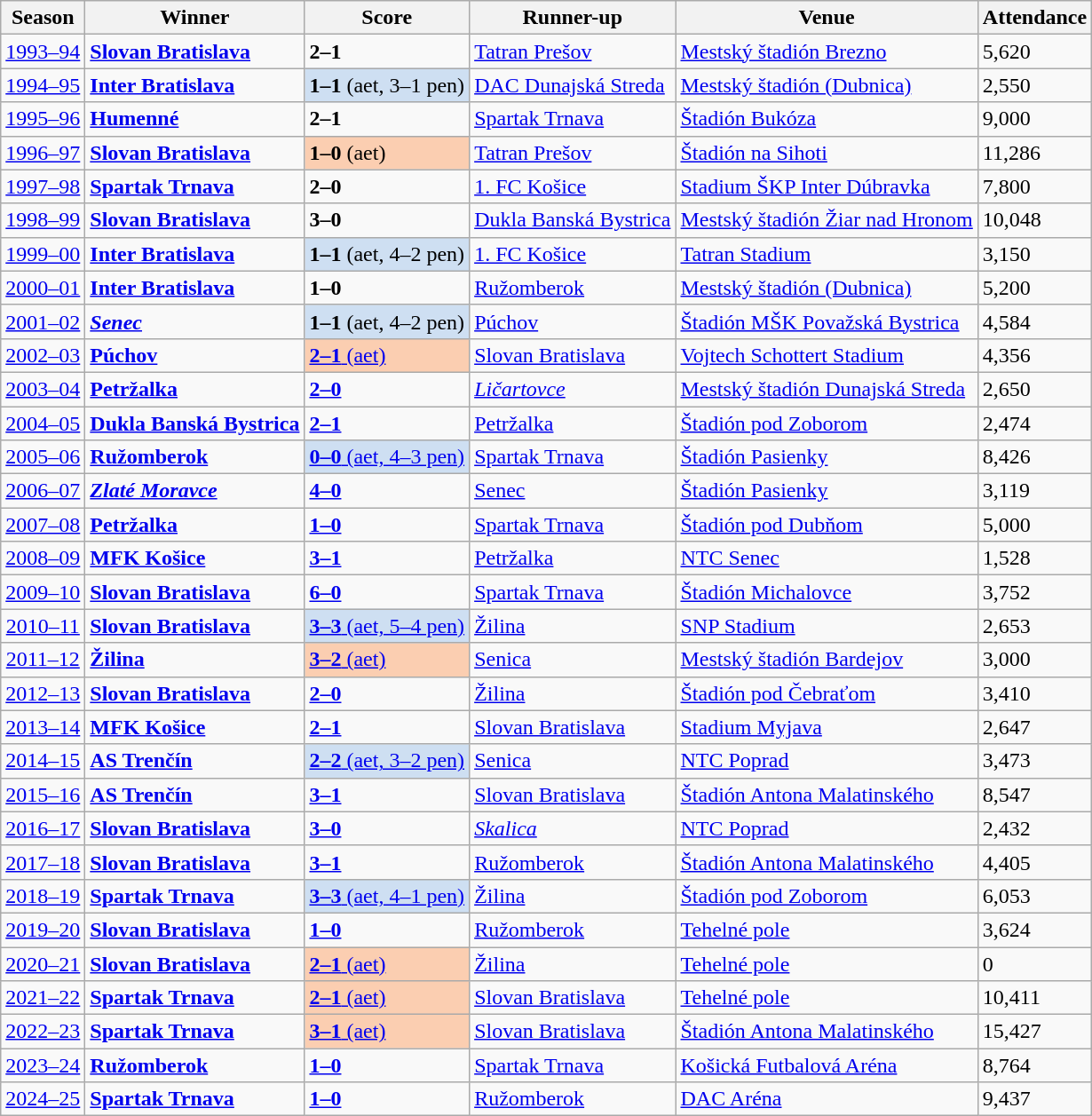<table class="sortable wikitable">
<tr>
<th>Season</th>
<th>Winner</th>
<th>Score</th>
<th>Runner-up</th>
<th>Venue</th>
<th>Attendance</th>
</tr>
<tr>
<td align="center"><a href='#'>1993–94</a></td>
<td><strong><a href='#'>Slovan Bratislava</a></strong></td>
<td><strong>2–1</strong></td>
<td><a href='#'>Tatran Prešov</a></td>
<td><a href='#'>Mestský štadión Brezno</a></td>
<td>5,620</td>
</tr>
<tr>
<td align="center"><a href='#'>1994–95</a></td>
<td><strong><a href='#'>Inter Bratislava</a></strong></td>
<td style="background-color:#cedff2"><strong>1–1</strong> (aet, 3–1 pen)</td>
<td><a href='#'>DAC Dunajská Streda</a></td>
<td><a href='#'>Mestský štadión (Dubnica)</a></td>
<td>2,550</td>
</tr>
<tr>
<td align="center"><a href='#'>1995–96</a></td>
<td><strong><a href='#'>Humenné</a></strong></td>
<td><strong>2–1</strong></td>
<td><a href='#'>Spartak Trnava</a></td>
<td><a href='#'>Štadión Bukóza</a></td>
<td>9,000</td>
</tr>
<tr>
<td align="center"><a href='#'>1996–97</a></td>
<td><strong><a href='#'>Slovan Bratislava</a></strong></td>
<td style="background-color:#FBCEB1"><strong>1–0</strong> (aet)</td>
<td><a href='#'>Tatran Prešov</a></td>
<td><a href='#'>Štadión na Sihoti</a></td>
<td>11,286</td>
</tr>
<tr>
<td align="center"><a href='#'>1997–98</a></td>
<td><strong><a href='#'>Spartak Trnava</a></strong></td>
<td><strong>2–0</strong></td>
<td><a href='#'>1. FC Košice</a></td>
<td><a href='#'>Stadium ŠKP Inter Dúbravka</a></td>
<td>7,800</td>
</tr>
<tr>
<td align="center"><a href='#'>1998–99</a></td>
<td><strong><a href='#'>Slovan Bratislava</a></strong></td>
<td><strong>3–0</strong></td>
<td><a href='#'>Dukla Banská Bystrica</a></td>
<td><a href='#'>Mestský štadión Žiar nad Hronom</a></td>
<td>10,048</td>
</tr>
<tr>
<td align="center"><a href='#'>1999–00</a></td>
<td><strong><a href='#'>Inter Bratislava</a></strong></td>
<td style="background-color:#cedff2"><strong>1–1</strong> (aet, 4–2 pen)</td>
<td><a href='#'>1. FC Košice</a></td>
<td><a href='#'>Tatran Stadium</a></td>
<td>3,150</td>
</tr>
<tr>
<td align="center"><a href='#'>2000–01</a></td>
<td><strong><a href='#'>Inter Bratislava</a></strong></td>
<td><strong>1–0</strong></td>
<td><a href='#'>Ružomberok</a></td>
<td><a href='#'>Mestský štadión (Dubnica)</a></td>
<td>5,200</td>
</tr>
<tr>
<td align="center"><a href='#'>2001–02</a></td>
<td><strong><em><a href='#'>Senec</a></em></strong></td>
<td style="background-color:#cedff2"><strong>1–1</strong> (aet, 4–2 pen)</td>
<td><a href='#'>Púchov</a></td>
<td><a href='#'>Štadión MŠK Považská Bystrica</a></td>
<td>4,584</td>
</tr>
<tr>
<td align="center"><a href='#'>2002–03</a></td>
<td><strong><a href='#'>Púchov</a></strong></td>
<td style="background-color:#FBCEB1"><a href='#'><strong>2–1</strong> (aet)</a></td>
<td><a href='#'>Slovan Bratislava</a></td>
<td><a href='#'>Vojtech Schottert Stadium</a></td>
<td>4,356</td>
</tr>
<tr>
<td align="center"><a href='#'>2003–04</a></td>
<td><strong><a href='#'>Petržalka</a></strong></td>
<td><a href='#'><strong>2–0</strong></a></td>
<td><em><a href='#'>Ličartovce</a></em></td>
<td><a href='#'>Mestský štadión Dunajská Streda</a></td>
<td>2,650</td>
</tr>
<tr>
<td align="center"><a href='#'>2004–05</a></td>
<td><strong><a href='#'>Dukla Banská Bystrica</a></strong></td>
<td><a href='#'><strong>2–1</strong></a></td>
<td><a href='#'>Petržalka</a></td>
<td><a href='#'>Štadión pod Zoborom</a></td>
<td>2,474</td>
</tr>
<tr>
<td align="center"><a href='#'>2005–06</a></td>
<td><strong><a href='#'>Ružomberok</a></strong></td>
<td style="background-color:#cedff2"><a href='#'><strong>0–0</strong> (aet, 4–3 pen)</a></td>
<td><a href='#'>Spartak Trnava</a></td>
<td><a href='#'>Štadión Pasienky</a></td>
<td>8,426</td>
</tr>
<tr>
<td align="center"><a href='#'>2006–07</a></td>
<td><strong><em><a href='#'>Zlaté Moravce</a></em></strong></td>
<td><a href='#'><strong>4–0</strong></a></td>
<td><a href='#'>Senec</a></td>
<td><a href='#'>Štadión Pasienky</a></td>
<td>3,119</td>
</tr>
<tr>
<td align="center"><a href='#'>2007–08</a></td>
<td><strong><a href='#'>Petržalka</a></strong></td>
<td><a href='#'><strong>1–0</strong></a></td>
<td><a href='#'>Spartak Trnava</a></td>
<td><a href='#'>Štadión pod Dubňom</a></td>
<td>5,000</td>
</tr>
<tr>
<td align="center"><a href='#'>2008–09</a></td>
<td><strong><a href='#'>MFK Košice</a></strong></td>
<td><a href='#'><strong>3–1</strong></a></td>
<td><a href='#'>Petržalka</a></td>
<td><a href='#'>NTC Senec</a></td>
<td>1,528</td>
</tr>
<tr>
<td align="center"><a href='#'>2009–10</a></td>
<td><strong><a href='#'>Slovan Bratislava</a></strong></td>
<td><a href='#'><strong>6–0</strong></a></td>
<td><a href='#'>Spartak Trnava</a></td>
<td><a href='#'>Štadión Michalovce</a></td>
<td>3,752</td>
</tr>
<tr>
<td align="center"><a href='#'>2010–11</a></td>
<td><strong><a href='#'>Slovan Bratislava</a></strong></td>
<td style="background-color:#cedff2"><a href='#'><strong>3–3</strong> (aet, 5–4 pen)</a></td>
<td><a href='#'>Žilina</a></td>
<td><a href='#'>SNP Stadium</a></td>
<td>2,653</td>
</tr>
<tr>
<td align="center"><a href='#'>2011–12</a></td>
<td><strong><a href='#'>Žilina</a></strong></td>
<td style="background-color:#FBCEB1"><a href='#'><strong>3–2</strong> (aet)</a></td>
<td><a href='#'>Senica</a></td>
<td><a href='#'>Mestský štadión Bardejov</a></td>
<td>3,000</td>
</tr>
<tr>
<td align="center"><a href='#'>2012–13</a></td>
<td><strong><a href='#'>Slovan Bratislava</a></strong></td>
<td><a href='#'><strong>2–0</strong></a></td>
<td><a href='#'>Žilina</a></td>
<td><a href='#'>Štadión pod Čebraťom</a></td>
<td>3,410</td>
</tr>
<tr>
<td align="center"><a href='#'>2013–14</a></td>
<td><strong><a href='#'>MFK Košice</a></strong></td>
<td><a href='#'><strong>2–1</strong></a></td>
<td><a href='#'>Slovan Bratislava</a></td>
<td><a href='#'>Stadium Myjava</a></td>
<td>2,647</td>
</tr>
<tr>
<td align="center"><a href='#'>2014–15</a></td>
<td><strong><a href='#'>AS Trenčín</a></strong></td>
<td style="background-color:#cedff2"><a href='#'><strong>2–2</strong> (aet, 3–2 pen)</a></td>
<td><a href='#'>Senica</a></td>
<td><a href='#'>NTC Poprad</a></td>
<td>3,473</td>
</tr>
<tr>
<td align="center"><a href='#'>2015–16</a></td>
<td><strong><a href='#'>AS Trenčín</a></strong></td>
<td><a href='#'><strong>3–1</strong></a></td>
<td><a href='#'>Slovan Bratislava</a></td>
<td><a href='#'>Štadión Antona Malatinského</a></td>
<td>8,547</td>
</tr>
<tr>
<td align="center"><a href='#'>2016–17</a></td>
<td><strong><a href='#'>Slovan Bratislava</a></strong></td>
<td><a href='#'><strong>3–0</strong></a></td>
<td><em><a href='#'>Skalica</a></em></td>
<td><a href='#'>NTC Poprad</a></td>
<td>2,432</td>
</tr>
<tr>
<td align="center"><a href='#'>2017–18</a></td>
<td><strong><a href='#'>Slovan Bratislava</a></strong></td>
<td><a href='#'><strong>3–1</strong></a></td>
<td><a href='#'>Ružomberok</a></td>
<td><a href='#'>Štadión Antona Malatinského</a></td>
<td>4,405</td>
</tr>
<tr>
<td align="center"><a href='#'>2018–19</a></td>
<td><strong><a href='#'>Spartak Trnava</a></strong></td>
<td style="background-color:#cedff2"><a href='#'><strong>3–3</strong> (aet, 4–1 pen)</a></td>
<td><a href='#'>Žilina</a></td>
<td><a href='#'>Štadión pod Zoborom</a></td>
<td>6,053</td>
</tr>
<tr>
<td align="center"><a href='#'>2019–20</a></td>
<td><strong><a href='#'>Slovan Bratislava</a></strong></td>
<td><a href='#'><strong>1–0</strong></a></td>
<td><a href='#'>Ružomberok</a></td>
<td><a href='#'>Tehelné pole</a></td>
<td>3,624</td>
</tr>
<tr>
<td align="center"><a href='#'>2020–21</a></td>
<td><strong><a href='#'>Slovan Bratislava</a></strong></td>
<td style="background-color:#FBCEB1"><a href='#'><strong>2–1</strong> (aet)</a></td>
<td><a href='#'>Žilina</a></td>
<td><a href='#'>Tehelné pole</a></td>
<td>0</td>
</tr>
<tr>
<td align="center"><a href='#'>2021–22</a></td>
<td><strong><a href='#'>Spartak Trnava</a></strong></td>
<td style="background-color:#FBCEB1"><a href='#'><strong>2–1</strong> (aet)</a></td>
<td><a href='#'>Slovan Bratislava</a></td>
<td><a href='#'>Tehelné pole</a></td>
<td>10,411</td>
</tr>
<tr>
<td align="center"><a href='#'>2022–23</a></td>
<td><strong><a href='#'>Spartak Trnava</a></strong></td>
<td style="background-color:#FBCEB1"><a href='#'><strong>3–1</strong> (aet)</a></td>
<td><a href='#'>Slovan Bratislava</a></td>
<td><a href='#'>Štadión Antona Malatinského</a></td>
<td>15,427</td>
</tr>
<tr>
<td align="center"><a href='#'>2023–24</a></td>
<td><strong><a href='#'>Ružomberok</a></strong></td>
<td><strong><a href='#'>1–0</a></strong></td>
<td><a href='#'>Spartak Trnava</a></td>
<td><a href='#'>Košická Futbalová Aréna</a></td>
<td>8,764</td>
</tr>
<tr>
<td align="center"><a href='#'>2024–25</a></td>
<td><strong><a href='#'>Spartak Trnava</a></strong></td>
<td><strong><a href='#'>1–0</a></strong></td>
<td><a href='#'>Ružomberok</a></td>
<td><a href='#'>DAC Aréna</a></td>
<td>9,437</td>
</tr>
</table>
